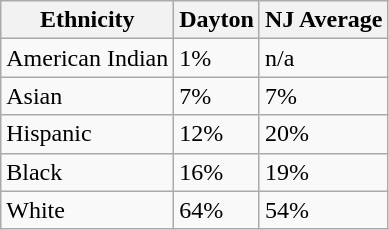<table class="wikitable">
<tr>
<th>Ethnicity</th>
<th>Dayton</th>
<th>NJ Average</th>
</tr>
<tr>
<td>American Indian</td>
<td>1%</td>
<td>n/a</td>
</tr>
<tr>
<td>Asian</td>
<td>7%</td>
<td>7%</td>
</tr>
<tr>
<td>Hispanic</td>
<td>12%</td>
<td>20%</td>
</tr>
<tr>
<td>Black</td>
<td>16%</td>
<td>19%</td>
</tr>
<tr>
<td>White</td>
<td>64%</td>
<td>54%</td>
</tr>
</table>
